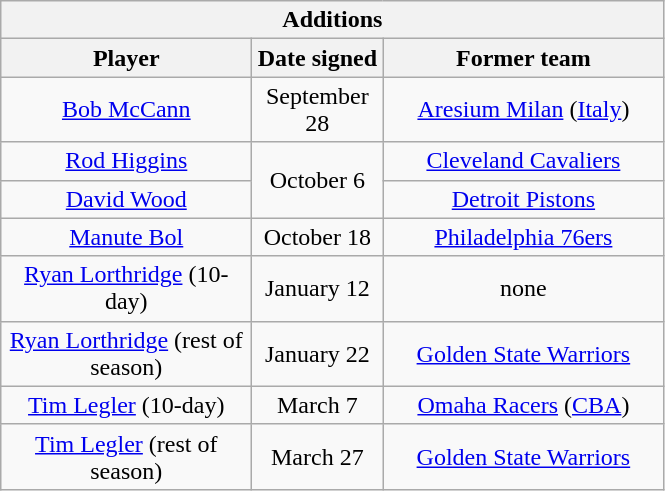<table class="wikitable" style="text-align:center">
<tr>
<th colspan=3>Additions</th>
</tr>
<tr>
<th style="width:160px">Player</th>
<th style="width:80px">Date signed</th>
<th style="width:180px">Former team</th>
</tr>
<tr>
<td><a href='#'>Bob McCann</a></td>
<td>September 28</td>
<td><a href='#'>Aresium Milan</a> (<a href='#'>Italy</a>)</td>
</tr>
<tr>
<td><a href='#'>Rod Higgins</a></td>
<td rowspan=2>October 6</td>
<td><a href='#'>Cleveland Cavaliers</a></td>
</tr>
<tr>
<td><a href='#'>David Wood</a></td>
<td><a href='#'>Detroit Pistons</a></td>
</tr>
<tr>
<td><a href='#'>Manute Bol</a></td>
<td>October 18</td>
<td><a href='#'>Philadelphia 76ers</a></td>
</tr>
<tr>
<td><a href='#'>Ryan Lorthridge</a> (10-day)</td>
<td>January 12</td>
<td>none</td>
</tr>
<tr>
<td><a href='#'>Ryan Lorthridge</a> (rest of season)</td>
<td>January 22</td>
<td><a href='#'>Golden State Warriors</a></td>
</tr>
<tr>
<td><a href='#'>Tim Legler</a> (10-day)</td>
<td>March 7</td>
<td><a href='#'>Omaha Racers</a> (<a href='#'>CBA</a>)</td>
</tr>
<tr>
<td><a href='#'>Tim Legler</a> (rest of season)</td>
<td>March 27</td>
<td><a href='#'>Golden State Warriors</a></td>
</tr>
</table>
